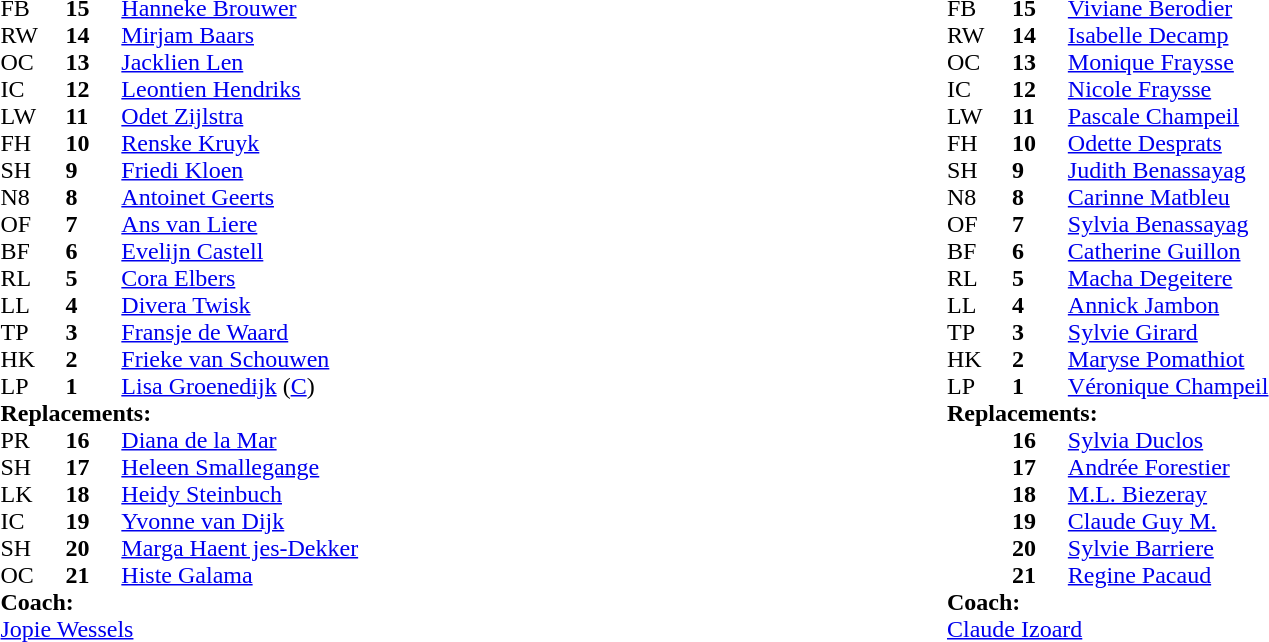<table style="width:100%">
<tr>
<td width="50%"><br><table cellspacing="0" cellpadding="0">
<tr>
<th width="3%"></th>
<th width="3%"></th>
<th width="22%"></th>
<th width="22%"></th>
</tr>
<tr>
<td>FB</td>
<td><strong>15</strong></td>
<td><a href='#'>Hanneke Brouwer</a></td>
</tr>
<tr>
<td>RW</td>
<td><strong>14</strong></td>
<td><a href='#'>Mirjam Baars</a></td>
</tr>
<tr>
<td>OC</td>
<td><strong>13</strong></td>
<td><a href='#'>Jacklien Len</a></td>
</tr>
<tr>
<td>IC</td>
<td><strong>12</strong></td>
<td><a href='#'>Leontien Hendriks</a></td>
</tr>
<tr>
<td>LW</td>
<td><strong>11</strong></td>
<td><a href='#'>Odet Zijlstra</a></td>
</tr>
<tr>
<td>FH</td>
<td><strong>10</strong></td>
<td><a href='#'>Renske Kruyk</a></td>
</tr>
<tr>
<td>SH</td>
<td><strong>9</strong></td>
<td><a href='#'>Friedi Kloen</a></td>
</tr>
<tr>
<td>N8</td>
<td><strong>8</strong></td>
<td><a href='#'>Antoinet Geerts</a></td>
</tr>
<tr>
<td>OF</td>
<td><strong>7</strong></td>
<td><a href='#'>Ans van Liere</a></td>
</tr>
<tr>
<td>BF</td>
<td><strong>6</strong></td>
<td><a href='#'>Evelijn Castell</a></td>
</tr>
<tr>
<td>RL</td>
<td><strong>5</strong></td>
<td><a href='#'>Cora Elbers</a></td>
</tr>
<tr>
<td>LL</td>
<td><strong>4</strong></td>
<td><a href='#'>Divera Twisk</a></td>
</tr>
<tr>
<td>TP</td>
<td><strong>3</strong></td>
<td><a href='#'>Fransje de Waard</a></td>
</tr>
<tr>
<td>HK</td>
<td><strong>2</strong></td>
<td><a href='#'>Frieke van Schouwen</a></td>
</tr>
<tr>
<td>LP</td>
<td><strong>1</strong></td>
<td><a href='#'>Lisa Groenedijk</a> (<a href='#'>C</a>)</td>
</tr>
<tr>
<td colspan="4"><strong>Replacements:</strong></td>
</tr>
<tr>
<td>PR</td>
<td><strong>16</strong></td>
<td><a href='#'>Diana de la Mar</a></td>
</tr>
<tr>
<td>SH</td>
<td><strong>17</strong></td>
<td><a href='#'>Heleen Smallegange</a></td>
</tr>
<tr>
<td>LK</td>
<td><strong>18</strong></td>
<td><a href='#'>Heidy Steinbuch</a></td>
</tr>
<tr>
<td>IC</td>
<td><strong>19</strong></td>
<td><a href='#'>Yvonne van Dijk</a></td>
</tr>
<tr>
<td>SH</td>
<td><strong>20</strong></td>
<td><a href='#'>Marga Haent jes-Dekker</a></td>
</tr>
<tr>
<td>OC</td>
<td><strong>21</strong></td>
<td><a href='#'>Histe Galama</a></td>
</tr>
<tr>
<td colspan="4"><strong>Coach:</strong></td>
</tr>
<tr>
<td colspan="4"><a href='#'>Jopie Wessels</a></td>
</tr>
<tr>
</tr>
</table>
</td>
<td width="50%"><br><table cellspacing="0" cellpadding="0">
<tr>
<th width="3%"></th>
<th width="3%"></th>
<th width="22%"></th>
<th width="22%"></th>
</tr>
<tr>
<td>FB</td>
<td><strong>15</strong></td>
<td><a href='#'>Viviane Berodier</a></td>
</tr>
<tr>
<td>RW</td>
<td><strong>14</strong></td>
<td><a href='#'>Isabelle Decamp</a></td>
</tr>
<tr>
<td>OC</td>
<td><strong>13</strong></td>
<td><a href='#'>Monique Fraysse</a></td>
</tr>
<tr>
<td>IC</td>
<td><strong>12</strong></td>
<td><a href='#'>Nicole Fraysse</a></td>
</tr>
<tr>
<td>LW</td>
<td><strong>11</strong></td>
<td><a href='#'>Pascale Champeil</a></td>
</tr>
<tr>
<td>FH</td>
<td><strong>10</strong></td>
<td><a href='#'>Odette Desprats</a></td>
</tr>
<tr>
<td>SH</td>
<td><strong>9</strong></td>
<td><a href='#'>Judith Benassayag</a></td>
</tr>
<tr>
<td>N8</td>
<td><strong>8</strong></td>
<td><a href='#'>Carinne Matbleu</a></td>
</tr>
<tr>
<td>OF</td>
<td><strong>7</strong></td>
<td><a href='#'>Sylvia Benassayag</a></td>
</tr>
<tr>
<td>BF</td>
<td><strong>6</strong></td>
<td><a href='#'>Catherine Guillon</a></td>
</tr>
<tr>
<td>RL</td>
<td><strong>5</strong></td>
<td><a href='#'>Macha Degeitere</a></td>
</tr>
<tr>
<td>LL</td>
<td><strong>4</strong></td>
<td><a href='#'>Annick Jambon</a></td>
</tr>
<tr>
<td>TP</td>
<td><strong>3</strong></td>
<td><a href='#'>Sylvie Girard</a></td>
</tr>
<tr>
<td>HK</td>
<td><strong>2</strong></td>
<td><a href='#'>Maryse Pomathiot</a></td>
</tr>
<tr>
<td>LP</td>
<td><strong>1</strong></td>
<td><a href='#'>Véronique Champeil</a></td>
</tr>
<tr>
<td colspan="4"><strong>Replacements:</strong></td>
</tr>
<tr>
<td></td>
<td><strong>16</strong></td>
<td><a href='#'>Sylvia Duclos</a></td>
</tr>
<tr>
<td></td>
<td><strong>17</strong></td>
<td><a href='#'>Andrée Forestier</a></td>
</tr>
<tr>
<td></td>
<td><strong>18</strong></td>
<td><a href='#'>M.L. Biezeray</a></td>
</tr>
<tr>
<td></td>
<td><strong>19</strong></td>
<td><a href='#'>Claude Guy M.</a></td>
</tr>
<tr>
<td></td>
<td><strong>20</strong></td>
<td><a href='#'>Sylvie Barriere</a></td>
</tr>
<tr>
<td></td>
<td><strong>21</strong></td>
<td><a href='#'>Regine Pacaud</a></td>
</tr>
<tr>
<td colspan="4"><strong>Coach:</strong></td>
</tr>
<tr>
<td colspan="4"><a href='#'>Claude Izoard</a></td>
</tr>
<tr>
</tr>
</table>
</td>
</tr>
</table>
